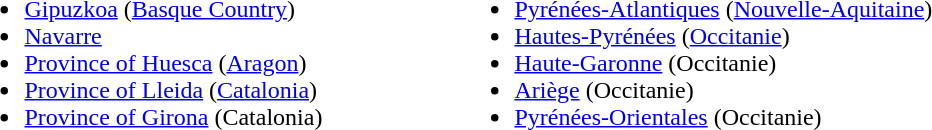<table>
<tr>
<td><br><ul><li><a href='#'>Gipuzkoa</a> (<a href='#'>Basque Country</a>)</li><li><a href='#'>Navarre</a></li><li><a href='#'>Province of Huesca</a> (<a href='#'>Aragon</a>)</li><li><a href='#'>Province of Lleida</a> (<a href='#'>Catalonia</a>)</li><li><a href='#'>Province of Girona</a> (Catalonia)</li></ul></td>
<td width=80></td>
<td><br><ul><li><a href='#'>Pyrénées-Atlantiques</a> (<a href='#'>Nouvelle-Aquitaine</a>)</li><li><a href='#'>Hautes-Pyrénées</a> (<a href='#'>Occitanie</a>)</li><li><a href='#'>Haute-Garonne</a> (Occitanie)</li><li><a href='#'>Ariège</a> (Occitanie)</li><li><a href='#'>Pyrénées-Orientales</a> (Occitanie)</li></ul></td>
</tr>
</table>
